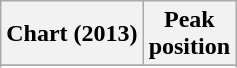<table class="wikitable sortable plainrowheaders">
<tr>
<th>Chart (2013)</th>
<th>Peak<br>position</th>
</tr>
<tr>
</tr>
<tr>
</tr>
</table>
